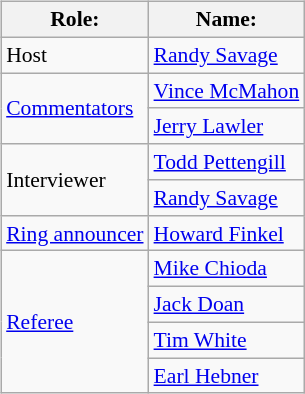<table class=wikitable style="font-size:90%; margin: 0.5em 0 0.5em 1em; float: right; clear: right;">
<tr>
<th>Role:</th>
<th>Name:</th>
</tr>
<tr>
<td>Host</td>
<td><a href='#'>Randy Savage</a></td>
</tr>
<tr>
<td rowspan="2"><a href='#'>Commentators</a></td>
<td><a href='#'>Vince McMahon</a></td>
</tr>
<tr>
<td><a href='#'>Jerry Lawler</a></td>
</tr>
<tr>
<td rowspan="2">Interviewer</td>
<td><a href='#'>Todd Pettengill</a></td>
</tr>
<tr>
<td><a href='#'>Randy Savage</a></td>
</tr>
<tr>
<td><a href='#'>Ring announcer</a></td>
<td><a href='#'>Howard Finkel</a></td>
</tr>
<tr>
<td rowspan="4"><a href='#'>Referee</a></td>
<td><a href='#'>Mike Chioda</a></td>
</tr>
<tr>
<td><a href='#'>Jack Doan</a></td>
</tr>
<tr>
<td><a href='#'>Tim White</a></td>
</tr>
<tr>
<td><a href='#'>Earl Hebner</a></td>
</tr>
</table>
